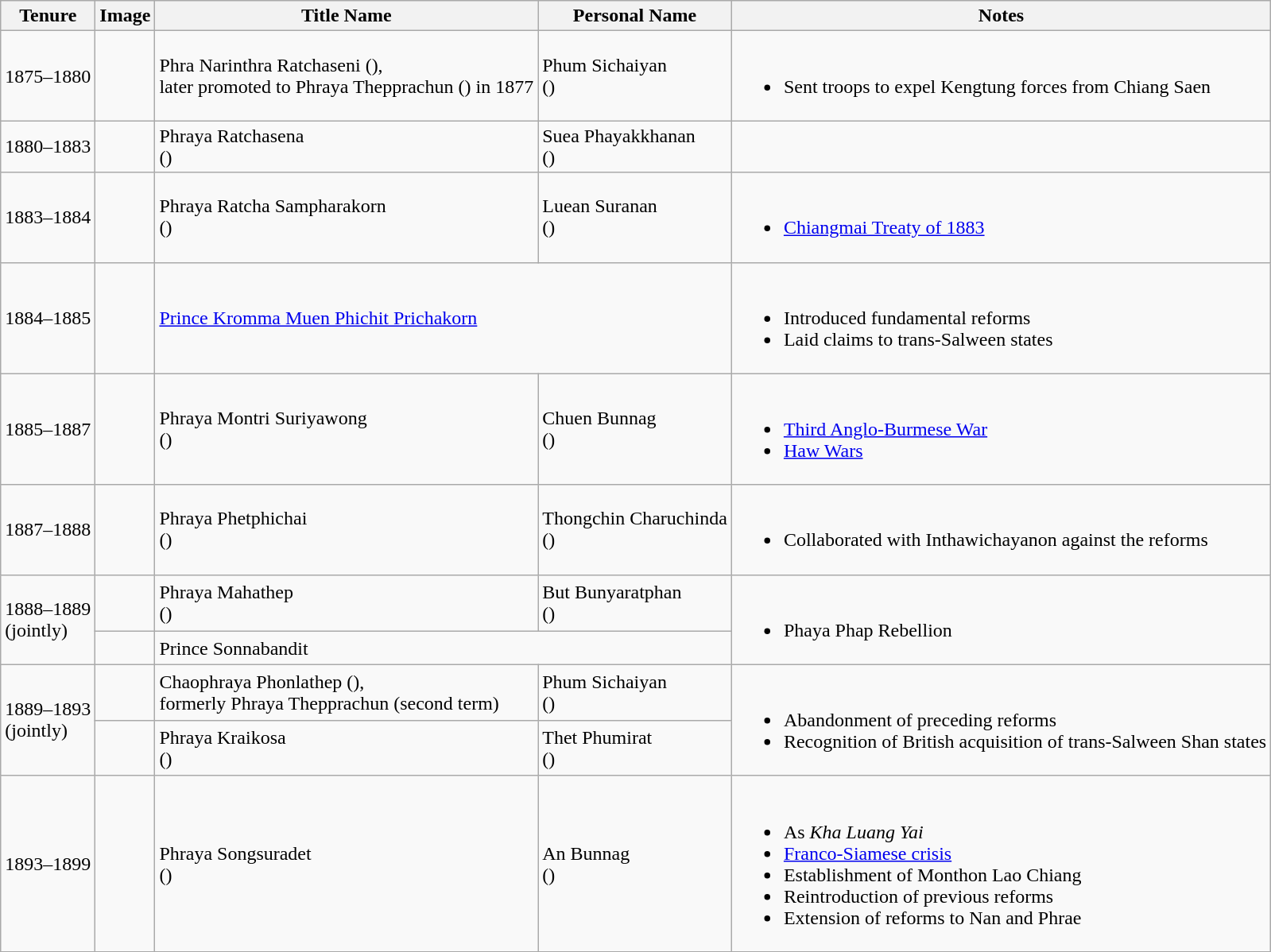<table class="wikitable">
<tr>
<th>Tenure</th>
<th>Image</th>
<th>Title Name</th>
<th>Personal Name</th>
<th>Notes</th>
</tr>
<tr>
<td>1875–1880</td>
<td></td>
<td>Phra Narinthra Ratchaseni (),<br>later promoted to Phraya Thepprachun () in 1877</td>
<td>Phum Sichaiyan<br>()</td>
<td><br><ul><li>Sent troops to expel Kengtung forces from Chiang Saen</li></ul></td>
</tr>
<tr>
<td>1880–1883</td>
<td></td>
<td>Phraya Ratchasena<br>()</td>
<td>Suea Phayakkhanan<br>()</td>
<td></td>
</tr>
<tr>
<td>1883–1884</td>
<td></td>
<td>Phraya Ratcha Sampharakorn<br>()</td>
<td>Luean Suranan<br>()</td>
<td><br><ul><li><a href='#'>Chiangmai Treaty of 1883</a></li></ul></td>
</tr>
<tr>
<td>1884–1885</td>
<td></td>
<td colspan="2"><a href='#'>Prince Kromma Muen Phichit Prichakorn</a></td>
<td><br><ul><li>Introduced fundamental reforms</li><li>Laid claims to trans-Salween states</li></ul></td>
</tr>
<tr>
<td>1885–1887</td>
<td></td>
<td>Phraya Montri Suriyawong<br>()</td>
<td>Chuen Bunnag<br>()</td>
<td><br><ul><li><a href='#'>Third Anglo-Burmese War</a></li><li><a href='#'>Haw Wars</a></li></ul></td>
</tr>
<tr>
<td>1887–1888</td>
<td></td>
<td>Phraya Phetphichai<br>()</td>
<td>Thongchin Charuchinda<br>()</td>
<td><br><ul><li>Collaborated with Inthawichayanon against the reforms</li></ul></td>
</tr>
<tr>
<td rowspan="2">1888–1889<br>(jointly)</td>
<td></td>
<td>Phraya Mahathep<br>()</td>
<td>But Bunyaratphan<br>()</td>
<td rowspan="2"><br><ul><li>Phaya Phap Rebellion</li></ul></td>
</tr>
<tr>
<td></td>
<td colspan="2">Prince Sonnabandit</td>
</tr>
<tr>
<td rowspan="2">1889–1893<br>(jointly)</td>
<td></td>
<td>Chaophraya Phonlathep (),<br>formerly Phraya Thepprachun
(second term)</td>
<td>Phum Sichaiyan<br>()</td>
<td rowspan="2"><br><ul><li>Abandonment of preceding reforms</li><li>Recognition of British acquisition of trans-Salween Shan states</li></ul></td>
</tr>
<tr>
<td></td>
<td>Phraya Kraikosa<br>()</td>
<td>Thet Phumirat<br>()</td>
</tr>
<tr>
<td>1893–1899</td>
<td></td>
<td>Phraya Songsuradet<br>()</td>
<td>An Bunnag<br>()</td>
<td><br><ul><li>As <em>Kha Luang Yai</em></li><li><a href='#'>Franco-Siamese crisis</a></li><li>Establishment of Monthon Lao Chiang</li><li>Reintroduction of previous reforms</li><li>Extension of reforms to Nan and Phrae</li></ul></td>
</tr>
</table>
